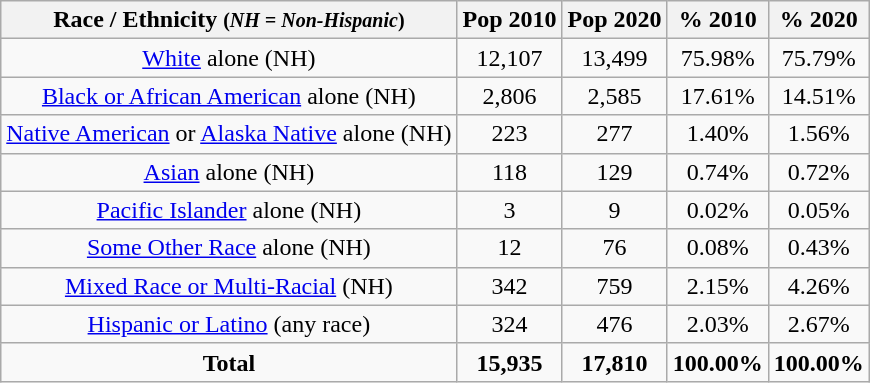<table class="wikitable" style="text-align:center;">
<tr>
<th>Race / Ethnicity <small>(<em>NH = Non-Hispanic</em>)</small></th>
<th>Pop 2010</th>
<th>Pop 2020</th>
<th>% 2010</th>
<th>% 2020</th>
</tr>
<tr>
<td><a href='#'>White</a> alone (NH)</td>
<td>12,107</td>
<td>13,499</td>
<td>75.98%</td>
<td>75.79%</td>
</tr>
<tr>
<td><a href='#'>Black or African American</a> alone (NH)</td>
<td>2,806</td>
<td>2,585</td>
<td>17.61%</td>
<td>14.51%</td>
</tr>
<tr>
<td><a href='#'>Native American</a> or <a href='#'>Alaska Native</a> alone (NH)</td>
<td>223</td>
<td>277</td>
<td>1.40%</td>
<td>1.56%</td>
</tr>
<tr>
<td><a href='#'>Asian</a> alone (NH)</td>
<td>118</td>
<td>129</td>
<td>0.74%</td>
<td>0.72%</td>
</tr>
<tr>
<td><a href='#'>Pacific Islander</a> alone (NH)</td>
<td>3</td>
<td>9</td>
<td>0.02%</td>
<td>0.05%</td>
</tr>
<tr>
<td><a href='#'>Some Other Race</a> alone (NH)</td>
<td>12</td>
<td>76</td>
<td>0.08%</td>
<td>0.43%</td>
</tr>
<tr>
<td><a href='#'>Mixed Race or Multi-Racial</a> (NH)</td>
<td>342</td>
<td>759</td>
<td>2.15%</td>
<td>4.26%</td>
</tr>
<tr>
<td><a href='#'>Hispanic or Latino</a> (any race)</td>
<td>324</td>
<td>476</td>
<td>2.03%</td>
<td>2.67%</td>
</tr>
<tr>
<td><strong>Total</strong></td>
<td><strong>15,935</strong></td>
<td><strong>17,810</strong></td>
<td><strong>100.00%</strong></td>
<td><strong>100.00%</strong></td>
</tr>
</table>
